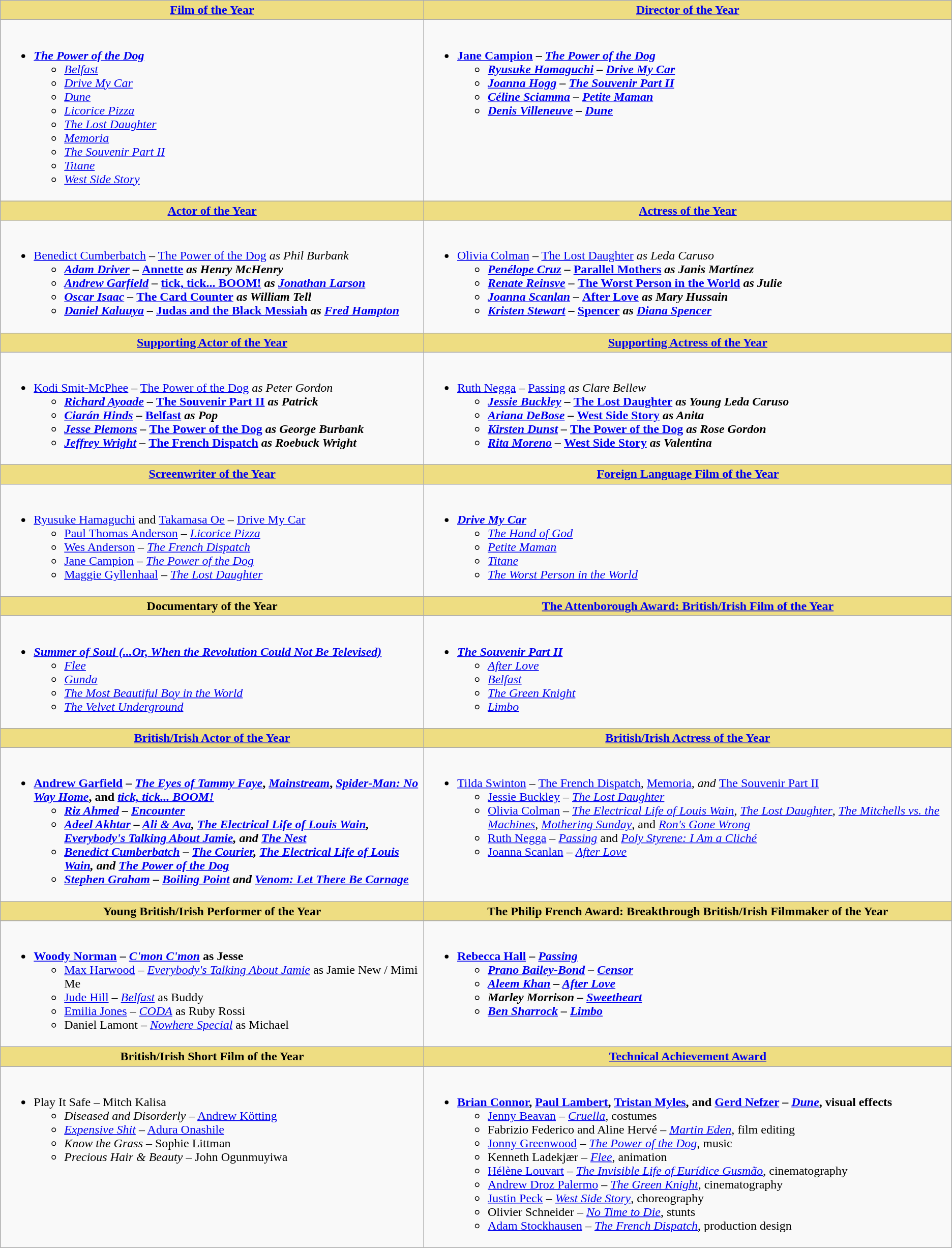<table class="wikitable">
<tr>
<th style="background:#EEDD82;"><a href='#'>Film of the Year</a></th>
<th style="background:#EEDD82;"><a href='#'>Director of the Year</a></th>
</tr>
<tr>
<td valign="top"><br><ul><li><strong><em><a href='#'>The Power of the Dog</a></em></strong><ul><li><em><a href='#'>Belfast</a></em></li><li><em><a href='#'>Drive My Car</a></em></li><li><em><a href='#'>Dune</a></em></li><li><em><a href='#'>Licorice Pizza</a></em></li><li><em><a href='#'>The Lost Daughter</a></em></li><li><em><a href='#'>Memoria</a></em></li><li><em><a href='#'>The Souvenir Part II</a></em></li><li><em><a href='#'>Titane</a></em></li><li><em><a href='#'>West Side Story</a></em></li></ul></li></ul></td>
<td valign="top"><br><ul><li><strong><a href='#'>Jane Campion</a> – <em><a href='#'>The Power of the Dog</a><strong><em><ul><li><a href='#'>Ryusuke Hamaguchi</a> – </em><a href='#'>Drive My Car</a><em></li><li><a href='#'>Joanna Hogg</a> – </em><a href='#'>The Souvenir Part II</a><em></li><li><a href='#'>Céline Sciamma</a> – </em><a href='#'>Petite Maman</a><em></li><li><a href='#'>Denis Villeneuve</a> – </em><a href='#'>Dune</a><em></li></ul></li></ul></td>
</tr>
<tr>
<th style="background:#EEDD82;"><a href='#'>Actor of the Year</a></th>
<th style="background:#EEDD82;"><a href='#'>Actress of the Year</a></th>
</tr>
<tr>
<td valign="top"><br><ul><li></strong><a href='#'>Benedict Cumberbatch</a> – </em><a href='#'>The Power of the Dog</a><em> as Phil Burbank<strong><ul><li><a href='#'>Adam Driver</a> – </em><a href='#'>Annette</a><em> as Henry McHenry</li><li><a href='#'>Andrew Garfield</a> – </em><a href='#'>tick, tick... BOOM!</a><em> as <a href='#'>Jonathan Larson</a></li><li><a href='#'>Oscar Isaac</a> – </em><a href='#'>The Card Counter</a><em> as William Tell</li><li><a href='#'>Daniel Kaluuya</a> – </em><a href='#'>Judas and the Black Messiah</a><em> as <a href='#'>Fred Hampton</a></li></ul></li></ul></td>
<td valign="top"><br><ul><li></strong><a href='#'>Olivia Colman</a> – </em><a href='#'>The Lost Daughter</a><em> as Leda Caruso<strong><ul><li><a href='#'>Penélope Cruz</a> – </em><a href='#'>Parallel Mothers</a><em> as Janis Martínez</li><li><a href='#'>Renate Reinsve</a> – </em><a href='#'>The Worst Person in the World</a><em> as Julie</li><li><a href='#'>Joanna Scanlan</a> – </em><a href='#'>After Love</a><em> as Mary Hussain</li><li><a href='#'>Kristen Stewart</a> – </em><a href='#'>Spencer</a><em> as <a href='#'>Diana Spencer</a></li></ul></li></ul></td>
</tr>
<tr>
<th style="background:#EEDD82;"><a href='#'>Supporting Actor of the Year</a></th>
<th style="background:#EEDD82;"><a href='#'>Supporting Actress of the Year</a></th>
</tr>
<tr>
<td valign="top"><br><ul><li></strong><a href='#'>Kodi Smit-McPhee</a> – </em><a href='#'>The Power of the Dog</a><em> as Peter Gordon<strong><ul><li><a href='#'>Richard Ayoade</a> – </em><a href='#'>The Souvenir Part II</a><em> as Patrick</li><li><a href='#'>Ciarán Hinds</a> – </em><a href='#'>Belfast</a><em> as Pop</li><li><a href='#'>Jesse Plemons</a> – </em><a href='#'>The Power of the Dog</a><em> as George Burbank</li><li><a href='#'>Jeffrey Wright</a> – </em><a href='#'>The French Dispatch</a><em> as Roebuck Wright</li></ul></li></ul></td>
<td valign="top"><br><ul><li></strong><a href='#'>Ruth Negga</a> – </em><a href='#'>Passing</a><em> as Clare Bellew<strong><ul><li><a href='#'>Jessie Buckley</a> – </em><a href='#'>The Lost Daughter</a><em> as Young Leda Caruso</li><li><a href='#'>Ariana DeBose</a> – </em><a href='#'>West Side Story</a><em> as Anita</li><li><a href='#'>Kirsten Dunst</a> – </em><a href='#'>The Power of the Dog</a><em> as Rose Gordon</li><li><a href='#'>Rita Moreno</a> – </em><a href='#'>West Side Story</a><em> as Valentina</li></ul></li></ul></td>
</tr>
<tr>
<th style="background:#EEDD82;"><a href='#'>Screenwriter of the Year</a></th>
<th style="background:#EEDD82;"><a href='#'>Foreign Language Film of the Year</a></th>
</tr>
<tr>
<td valign="top"><br><ul><li></strong><a href='#'>Ryusuke Hamaguchi</a> and <a href='#'>Takamasa Oe</a> – </em><a href='#'>Drive My Car</a></em></strong><ul><li><a href='#'>Paul Thomas Anderson</a> – <em><a href='#'>Licorice Pizza</a></em></li><li><a href='#'>Wes Anderson</a> – <em><a href='#'>The French Dispatch</a></em></li><li><a href='#'>Jane Campion</a> – <em><a href='#'>The Power of the Dog</a></em></li><li><a href='#'>Maggie Gyllenhaal</a> – <em><a href='#'>The Lost Daughter</a></em></li></ul></li></ul></td>
<td valign="top"><br><ul><li><strong><em><a href='#'>Drive My Car</a></em></strong><ul><li><em><a href='#'>The Hand of God</a></em></li><li><em><a href='#'>Petite Maman</a></em></li><li><em><a href='#'>Titane</a></em></li><li><em><a href='#'>The Worst Person in the World</a></em></li></ul></li></ul></td>
</tr>
<tr>
<th style="background:#EEDD82;">Documentary of the Year</th>
<th style="background:#EEDD82;"><a href='#'>The Attenborough Award: British/Irish Film of the Year</a></th>
</tr>
<tr>
<td valign="top"><br><ul><li><strong><em><a href='#'>Summer of Soul (...Or, When the Revolution Could Not Be Televised)</a></em></strong><ul><li><em><a href='#'>Flee</a></em></li><li><em><a href='#'>Gunda</a></em></li><li><em><a href='#'>The Most Beautiful Boy in the World</a></em></li><li><em><a href='#'>The Velvet Underground</a></em></li></ul></li></ul></td>
<td valign="top"><br><ul><li><strong><em><a href='#'>The Souvenir Part II</a></em></strong><ul><li><em><a href='#'>After Love</a></em></li><li><em><a href='#'>Belfast</a></em></li><li><em><a href='#'>The Green Knight</a></em></li><li><em><a href='#'>Limbo</a></em></li></ul></li></ul></td>
</tr>
<tr>
<th style="background:#EEDD82;"><a href='#'>British/Irish Actor of the Year</a></th>
<th style="background:#EEDD82;"><a href='#'>British/Irish Actress of the Year</a></th>
</tr>
<tr>
<td valign="top"><br><ul><li><strong><a href='#'>Andrew Garfield</a> – <em><a href='#'>The Eyes of Tammy Faye</a></em>, <em><a href='#'>Mainstream</a></em>, <em><a href='#'>Spider-Man: No Way Home</a></em>, and <em><a href='#'>tick, tick... BOOM!</a><strong><em><ul><li><a href='#'>Riz Ahmed</a> – </em><a href='#'>Encounter</a><em></li><li><a href='#'>Adeel Akhtar</a> – </em><a href='#'>Ali & Ava</a><em>, </em><a href='#'>The Electrical Life of Louis Wain</a><em>, </em><a href='#'>Everybody's Talking About Jamie</a><em>, and </em><a href='#'>The Nest</a><em></li><li><a href='#'>Benedict Cumberbatch</a> – </em><a href='#'>The Courier</a><em>, </em><a href='#'>The Electrical Life of Louis Wain</a><em>, and </em><a href='#'>The Power of the Dog</a><em></li><li><a href='#'>Stephen Graham</a> – </em><a href='#'>Boiling Point</a><em> and </em><a href='#'>Venom: Let There Be Carnage</a><em></li></ul></li></ul></td>
<td valign="top"><br><ul><li></strong><a href='#'>Tilda Swinton</a> – </em><a href='#'>The French Dispatch</a><em>, </em><a href='#'>Memoria</a><em>, and </em><a href='#'>The Souvenir Part II</a></em></strong><ul><li><a href='#'>Jessie Buckley</a> – <em><a href='#'>The Lost Daughter</a></em></li><li><a href='#'>Olivia Colman</a> – <em><a href='#'>The Electrical Life of Louis Wain</a></em>, <em><a href='#'>The Lost Daughter</a></em>, <em><a href='#'>The Mitchells vs. the Machines</a></em>, <em><a href='#'>Mothering Sunday</a></em>, and <em><a href='#'>Ron's Gone Wrong</a></em></li><li><a href='#'>Ruth Negga</a> – <em><a href='#'>Passing</a></em> and <em><a href='#'>Poly Styrene: I Am a Cliché</a></em></li><li><a href='#'>Joanna Scanlan</a> – <em><a href='#'>After Love</a></em></li></ul></li></ul></td>
</tr>
<tr>
<th style="background:#EEDD82;">Young British/Irish Performer of the Year</th>
<th style="background:#EEDD82;">The Philip French Award: Breakthrough British/Irish Filmmaker of the Year</th>
</tr>
<tr>
<td valign="top"><br><ul><li><strong><a href='#'>Woody Norman</a> – <em><a href='#'>C'mon C'mon</a></em> as Jesse</strong><ul><li><a href='#'>Max Harwood</a> – <em><a href='#'>Everybody's Talking About Jamie</a></em> as Jamie New / Mimi Me</li><li><a href='#'>Jude Hill</a> – <em><a href='#'>Belfast</a></em> as Buddy</li><li><a href='#'>Emilia Jones</a> – <em><a href='#'>CODA</a></em> as Ruby Rossi</li><li>Daniel Lamont – <em><a href='#'>Nowhere Special</a></em> as Michael</li></ul></li></ul></td>
<td valign="top"><br><ul><li><strong><a href='#'>Rebecca Hall</a> – <em><a href='#'>Passing</a><strong><em><ul><li><a href='#'>Prano Bailey-Bond</a> – </em><a href='#'>Censor</a><em></li><li><a href='#'>Aleem Khan</a> – </em><a href='#'>After Love</a><em></li><li>Marley Morrison – </em><a href='#'>Sweetheart</a><em></li><li><a href='#'>Ben Sharrock</a> – </em><a href='#'>Limbo</a><em></li></ul></li></ul></td>
</tr>
<tr>
<th style="background:#EEDD82;">British/Irish Short Film of the Year</th>
<th style="background:#EEDD82;"><a href='#'>Technical Achievement Award</a></th>
</tr>
<tr>
<td valign="top"><br><ul><li></em></strong>Play It Safe</em> – Mitch Kalisa</strong><ul><li><em>Diseased and Disorderly</em> – <a href='#'>Andrew Kötting</a></li><li><em><a href='#'>Expensive Shit</a></em> – <a href='#'>Adura Onashile</a></li><li><em>Know the Grass</em> – Sophie Littman</li><li><em>Precious Hair & Beauty</em> – John Ogunmuyiwa</li></ul></li></ul></td>
<td valign="top"><br><ul><li><strong><a href='#'>Brian Connor</a>, <a href='#'>Paul Lambert</a>, <a href='#'>Tristan Myles</a>, and <a href='#'>Gerd Nefzer</a> – <em><a href='#'>Dune</a></em>, visual effects</strong><ul><li><a href='#'>Jenny Beavan</a> – <em><a href='#'>Cruella</a></em>, costumes</li><li>Fabrizio Federico and Aline Hervé – <em><a href='#'>Martin Eden</a></em>, film editing</li><li><a href='#'>Jonny Greenwood</a> – <em><a href='#'>The Power of the Dog</a></em>, music</li><li>Kenneth Ladekjær – <em><a href='#'>Flee</a></em>, animation</li><li><a href='#'>Hélène Louvart</a> – <em><a href='#'>The Invisible Life of Eurídice Gusmão</a></em>, cinematography</li><li><a href='#'>Andrew Droz Palermo</a> – <em><a href='#'>The Green Knight</a></em>, cinematography</li><li><a href='#'>Justin Peck</a> – <em><a href='#'>West Side Story</a></em>, choreography</li><li>Olivier Schneider – <em><a href='#'>No Time to Die</a></em>, stunts</li><li><a href='#'>Adam Stockhausen</a> – <em><a href='#'>The French Dispatch</a></em>, production design</li></ul></li></ul></td>
</tr>
</table>
